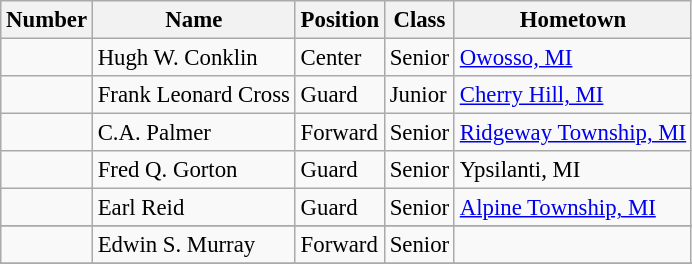<table class="wikitable" style="font-size: 95%;">
<tr>
<th>Number</th>
<th>Name</th>
<th>Position</th>
<th>Class</th>
<th>Hometown</th>
</tr>
<tr>
<td></td>
<td>Hugh W. Conklin</td>
<td>Center</td>
<td>Senior</td>
<td><a href='#'>Owosso, MI</a></td>
</tr>
<tr>
<td></td>
<td>Frank Leonard Cross</td>
<td>Guard</td>
<td>Junior</td>
<td><a href='#'>Cherry Hill, MI</a></td>
</tr>
<tr>
<td></td>
<td>C.A. Palmer</td>
<td>Forward</td>
<td>Senior</td>
<td><a href='#'>Ridgeway Township, MI</a></td>
</tr>
<tr>
<td></td>
<td>Fred Q. Gorton</td>
<td>Guard</td>
<td>Senior</td>
<td>Ypsilanti, MI</td>
</tr>
<tr>
<td></td>
<td>Earl Reid</td>
<td>Guard</td>
<td>Senior</td>
<td><a href='#'>Alpine Township, MI</a></td>
</tr>
<tr>
</tr>
<tr>
<td></td>
<td>Edwin S. Murray</td>
<td>Forward</td>
<td>Senior</td>
<td></td>
</tr>
<tr>
</tr>
</table>
